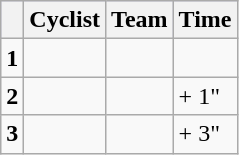<table class="wikitable">
<tr style="background:#ccccff;">
<th></th>
<th>Cyclist</th>
<th>Team</th>
<th>Time</th>
</tr>
<tr>
<td><strong>1</strong></td>
<td></td>
<td></td>
<td></td>
</tr>
<tr>
<td><strong>2</strong></td>
<td></td>
<td></td>
<td>+ 1"</td>
</tr>
<tr>
<td><strong>3</strong></td>
<td></td>
<td></td>
<td>+ 3"</td>
</tr>
</table>
